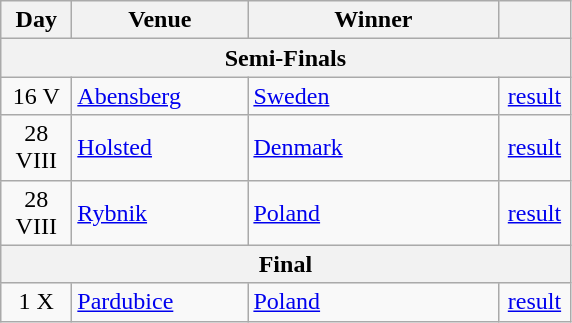<table class=wikitable>
<tr>
<th width=40px>Day</th>
<th width=110px>Venue</th>
<th width=160px>Winner</th>
<th width=40px></th>
</tr>
<tr>
<th colspan=4>Semi-Finals</th>
</tr>
<tr>
<td align=center>16 V</td>
<td> <a href='#'>Abensberg</a></td>
<td> <a href='#'>Sweden</a></td>
<td align=center><a href='#'>result</a></td>
</tr>
<tr>
<td align=center>28 VIII</td>
<td> <a href='#'>Holsted</a></td>
<td> <a href='#'>Denmark</a></td>
<td align=center><a href='#'>result</a></td>
</tr>
<tr>
<td align=center>28 VIII</td>
<td> <a href='#'>Rybnik</a></td>
<td> <a href='#'>Poland</a></td>
<td align=center><a href='#'>result</a></td>
</tr>
<tr>
<th colspan=4>Final</th>
</tr>
<tr>
<td align=center>1 X</td>
<td> <a href='#'>Pardubice</a></td>
<td> <a href='#'>Poland</a></td>
<td align=center><a href='#'>result</a></td>
</tr>
</table>
